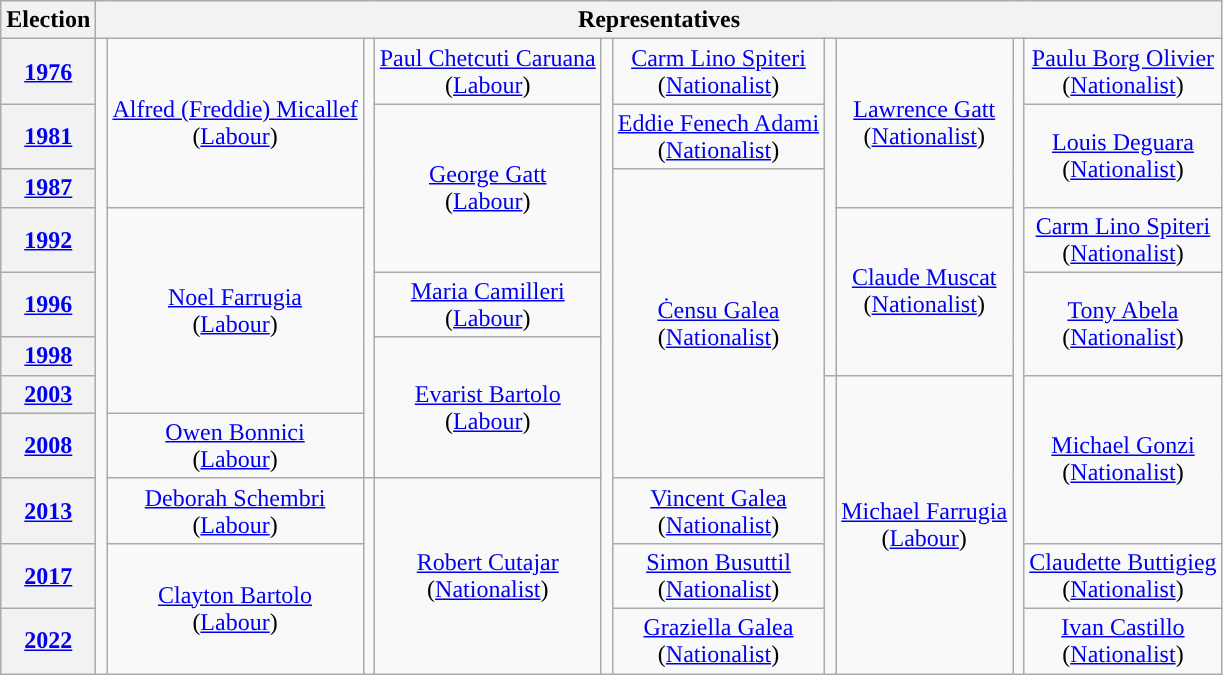<table class="wikitable" style="text-align:center">
<tr>
<th>Election</th>
<th colspan=10>Representatives</th>
</tr>
<tr>
<th><a href='#'>1976</a></th>
<td rowspan=11; style="background-color: "></td>
<td rowspan=3><a href='#'>Alfred (Freddie) Micallef</a><br>(<a href='#'>Labour</a>)</td>
<td rowspan=8; style="background-color: "></td>
<td rowspan=1><a href='#'>Paul Chetcuti Caruana</a><br>(<a href='#'>Labour</a>)</td>
<td rowspan=11; style="background-color: "></td>
<td rowspan=1><a href='#'>Carm Lino Spiteri</a><br>(<a href='#'>Nationalist</a>)</td>
<td rowspan=6; style="background-color: "></td>
<td rowspan=3><a href='#'>Lawrence Gatt</a><br>(<a href='#'>Nationalist</a>)</td>
<td rowspan=11; style="background-color: "></td>
<td rowspan=1><a href='#'>Paulu Borg Olivier</a><br>(<a href='#'>Nationalist</a>)</td>
</tr>
<tr>
<th><a href='#'>1981</a></th>
<td rowspan=3><a href='#'>George Gatt</a><br>(<a href='#'>Labour</a>)</td>
<td rowspan=1><a href='#'>Eddie Fenech Adami</a><br>(<a href='#'>Nationalist</a>)</td>
<td rowspan=2><a href='#'>Louis Deguara</a><br>(<a href='#'>Nationalist</a>)</td>
</tr>
<tr>
<th><a href='#'>1987</a></th>
<td rowspan=6><a href='#'>Ċensu Galea</a><br>(<a href='#'>Nationalist</a>)</td>
</tr>
<tr>
<th><a href='#'>1992</a></th>
<td rowspan=4><a href='#'>Noel Farrugia</a><br>(<a href='#'>Labour</a>)</td>
<td rowspan=3><a href='#'>Claude Muscat</a><br>(<a href='#'>Nationalist</a>)</td>
<td rowspan=1><a href='#'>Carm Lino Spiteri</a><br>(<a href='#'>Nationalist</a>)</td>
</tr>
<tr>
<th><a href='#'>1996</a></th>
<td rowspan=1><a href='#'>Maria Camilleri</a><br>(<a href='#'>Labour</a>)</td>
<td rowspan=2><a href='#'>Tony Abela</a><br>(<a href='#'>Nationalist</a>)</td>
</tr>
<tr>
<th><a href='#'>1998</a></th>
<td rowspan=3><a href='#'>Evarist Bartolo</a><br>(<a href='#'>Labour</a>)</td>
</tr>
<tr>
<th><a href='#'>2003</a></th>
<td rowspan=5; style="background-color: "></td>
<td rowspan=5><a href='#'>Michael Farrugia</a><br>(<a href='#'>Labour</a>)</td>
<td rowspan=3><a href='#'>Michael Gonzi</a><br>(<a href='#'>Nationalist</a>)</td>
</tr>
<tr>
<th><a href='#'>2008</a></th>
<td><a href='#'>Owen Bonnici</a><br>(<a href='#'>Labour</a>)</td>
</tr>
<tr>
<th><a href='#'>2013</a></th>
<td><a href='#'>Deborah Schembri</a><br>(<a href='#'>Labour</a>)</td>
<td rowspan=3; style="background-color: "></td>
<td rowspan=3><a href='#'>Robert Cutajar</a><br>(<a href='#'>Nationalist</a>)</td>
<td><a href='#'>Vincent Galea</a><br>(<a href='#'>Nationalist</a>)</td>
</tr>
<tr>
<th><a href='#'>2017</a></th>
<td rowspan=2><a href='#'>Clayton Bartolo</a><br>(<a href='#'>Labour</a>)</td>
<td><a href='#'>Simon Busuttil</a><br>(<a href='#'>Nationalist</a>)</td>
<td><a href='#'>Claudette Buttigieg</a><br>(<a href='#'>Nationalist</a>)</td>
</tr>
<tr>
<th><a href='#'>2022</a></th>
<td><a href='#'>Graziella Galea</a><br>(<a href='#'>Nationalist</a>)</td>
<td><a href='#'>Ivan Castillo</a><br>(<a href='#'>Nationalist</a>)</td>
</tr>
</table>
